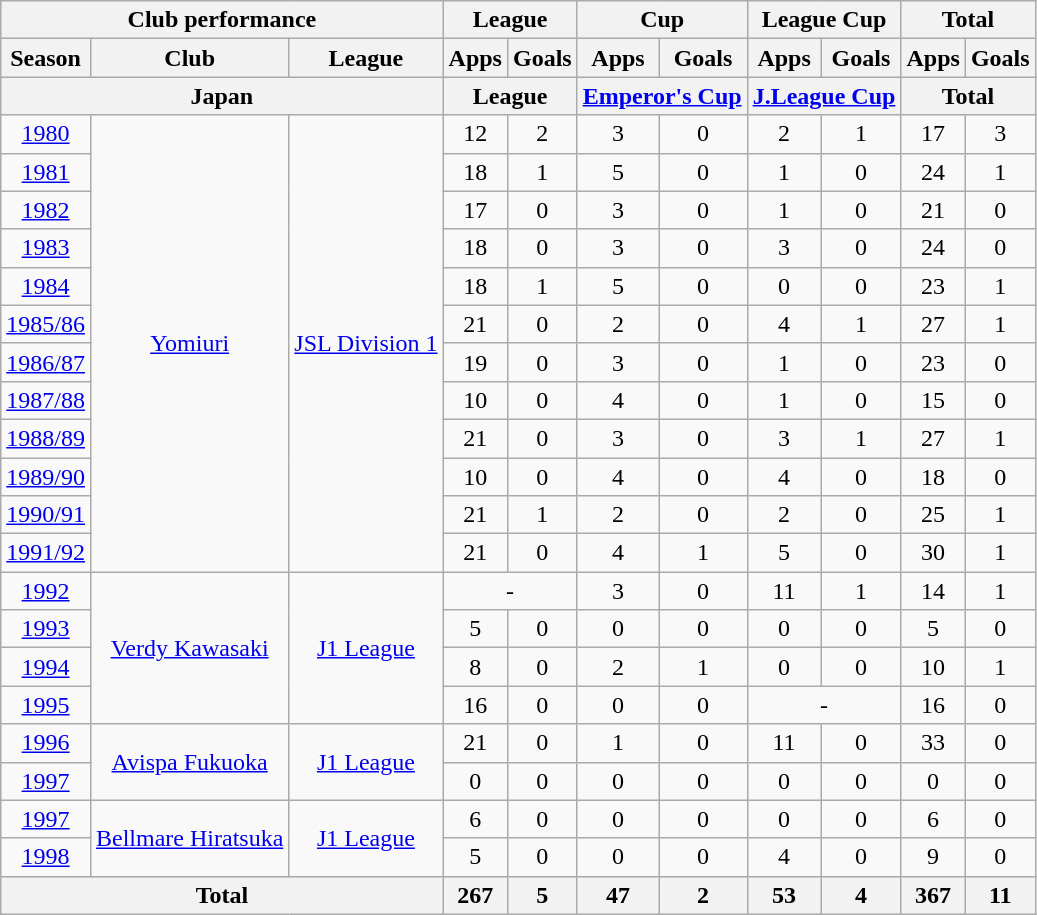<table class="wikitable" style="text-align:center;">
<tr>
<th colspan=3>Club performance</th>
<th colspan=2>League</th>
<th colspan=2>Cup</th>
<th colspan=2>League Cup</th>
<th colspan=2>Total</th>
</tr>
<tr>
<th>Season</th>
<th>Club</th>
<th>League</th>
<th>Apps</th>
<th>Goals</th>
<th>Apps</th>
<th>Goals</th>
<th>Apps</th>
<th>Goals</th>
<th>Apps</th>
<th>Goals</th>
</tr>
<tr>
<th colspan=3>Japan</th>
<th colspan=2>League</th>
<th colspan=2><a href='#'>Emperor's Cup</a></th>
<th colspan=2><a href='#'>J.League Cup</a></th>
<th colspan=2>Total</th>
</tr>
<tr>
<td><a href='#'>1980</a></td>
<td rowspan="12"><a href='#'>Yomiuri</a></td>
<td rowspan="12"><a href='#'>JSL Division 1</a></td>
<td>12</td>
<td>2</td>
<td>3</td>
<td>0</td>
<td>2</td>
<td>1</td>
<td>17</td>
<td>3</td>
</tr>
<tr>
<td><a href='#'>1981</a></td>
<td>18</td>
<td>1</td>
<td>5</td>
<td>0</td>
<td>1</td>
<td>0</td>
<td>24</td>
<td>1</td>
</tr>
<tr>
<td><a href='#'>1982</a></td>
<td>17</td>
<td>0</td>
<td>3</td>
<td>0</td>
<td>1</td>
<td>0</td>
<td>21</td>
<td>0</td>
</tr>
<tr>
<td><a href='#'>1983</a></td>
<td>18</td>
<td>0</td>
<td>3</td>
<td>0</td>
<td>3</td>
<td>0</td>
<td>24</td>
<td>0</td>
</tr>
<tr>
<td><a href='#'>1984</a></td>
<td>18</td>
<td>1</td>
<td>5</td>
<td>0</td>
<td>0</td>
<td>0</td>
<td>23</td>
<td>1</td>
</tr>
<tr>
<td><a href='#'>1985/86</a></td>
<td>21</td>
<td>0</td>
<td>2</td>
<td>0</td>
<td>4</td>
<td>1</td>
<td>27</td>
<td>1</td>
</tr>
<tr>
<td><a href='#'>1986/87</a></td>
<td>19</td>
<td>0</td>
<td>3</td>
<td>0</td>
<td>1</td>
<td>0</td>
<td>23</td>
<td>0</td>
</tr>
<tr>
<td><a href='#'>1987/88</a></td>
<td>10</td>
<td>0</td>
<td>4</td>
<td>0</td>
<td>1</td>
<td>0</td>
<td>15</td>
<td>0</td>
</tr>
<tr>
<td><a href='#'>1988/89</a></td>
<td>21</td>
<td>0</td>
<td>3</td>
<td>0</td>
<td>3</td>
<td>1</td>
<td>27</td>
<td>1</td>
</tr>
<tr>
<td><a href='#'>1989/90</a></td>
<td>10</td>
<td>0</td>
<td>4</td>
<td>0</td>
<td>4</td>
<td>0</td>
<td>18</td>
<td>0</td>
</tr>
<tr>
<td><a href='#'>1990/91</a></td>
<td>21</td>
<td>1</td>
<td>2</td>
<td>0</td>
<td>2</td>
<td>0</td>
<td>25</td>
<td>1</td>
</tr>
<tr>
<td><a href='#'>1991/92</a></td>
<td>21</td>
<td>0</td>
<td>4</td>
<td>1</td>
<td>5</td>
<td>0</td>
<td>30</td>
<td>1</td>
</tr>
<tr>
<td><a href='#'>1992</a></td>
<td rowspan="4"><a href='#'>Verdy Kawasaki</a></td>
<td rowspan="4"><a href='#'>J1 League</a></td>
<td colspan="2">-</td>
<td>3</td>
<td>0</td>
<td>11</td>
<td>1</td>
<td>14</td>
<td>1</td>
</tr>
<tr>
<td><a href='#'>1993</a></td>
<td>5</td>
<td>0</td>
<td>0</td>
<td>0</td>
<td>0</td>
<td>0</td>
<td>5</td>
<td>0</td>
</tr>
<tr>
<td><a href='#'>1994</a></td>
<td>8</td>
<td>0</td>
<td>2</td>
<td>1</td>
<td>0</td>
<td>0</td>
<td>10</td>
<td>1</td>
</tr>
<tr>
<td><a href='#'>1995</a></td>
<td>16</td>
<td>0</td>
<td>0</td>
<td>0</td>
<td colspan="2">-</td>
<td>16</td>
<td>0</td>
</tr>
<tr>
<td><a href='#'>1996</a></td>
<td rowspan="2"><a href='#'>Avispa Fukuoka</a></td>
<td rowspan="2"><a href='#'>J1 League</a></td>
<td>21</td>
<td>0</td>
<td>1</td>
<td>0</td>
<td>11</td>
<td>0</td>
<td>33</td>
<td>0</td>
</tr>
<tr>
<td><a href='#'>1997</a></td>
<td>0</td>
<td>0</td>
<td>0</td>
<td>0</td>
<td>0</td>
<td>0</td>
<td>0</td>
<td>0</td>
</tr>
<tr>
<td><a href='#'>1997</a></td>
<td rowspan="2"><a href='#'>Bellmare Hiratsuka</a></td>
<td rowspan="2"><a href='#'>J1 League</a></td>
<td>6</td>
<td>0</td>
<td>0</td>
<td>0</td>
<td>0</td>
<td>0</td>
<td>6</td>
<td>0</td>
</tr>
<tr>
<td><a href='#'>1998</a></td>
<td>5</td>
<td>0</td>
<td>0</td>
<td>0</td>
<td>4</td>
<td>0</td>
<td>9</td>
<td>0</td>
</tr>
<tr>
<th colspan=3>Total</th>
<th>267</th>
<th>5</th>
<th>47</th>
<th>2</th>
<th>53</th>
<th>4</th>
<th>367</th>
<th>11</th>
</tr>
</table>
